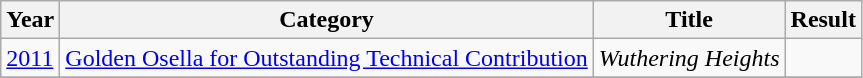<table class="wikitable">
<tr>
<th>Year</th>
<th>Category</th>
<th>Title</th>
<th>Result</th>
</tr>
<tr>
<td><a href='#'>2011</a></td>
<td><a href='#'>Golden Osella for Outstanding Technical Contribution</a></td>
<td><em>Wuthering Heights</em></td>
<td></td>
</tr>
<tr>
</tr>
</table>
